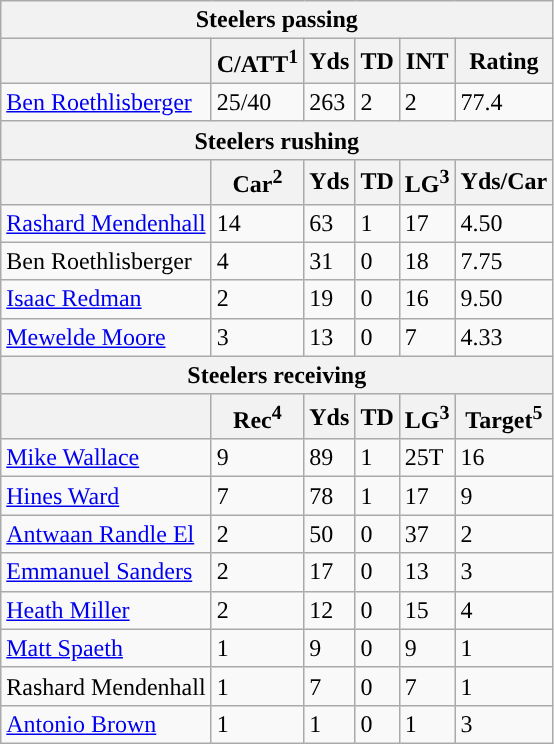<table class="wikitable">
<tr>
<th colspan="6">Steelers passing</th>
</tr>
<tr>
<th></th>
<th>C/ATT<sup>1</sup></th>
<th>Yds</th>
<th>TD</th>
<th>INT</th>
<th>Rating</th>
</tr>
<tr>
<td><a href='#'>Ben Roethlisberger</a></td>
<td>25/40</td>
<td>263</td>
<td>2</td>
<td>2</td>
<td>77.4</td>
</tr>
<tr>
<th colspan="6">Steelers rushing</th>
</tr>
<tr>
<th></th>
<th>Car<sup>2</sup></th>
<th>Yds</th>
<th>TD</th>
<th>LG<sup>3</sup></th>
<th>Yds/Car</th>
</tr>
<tr>
<td><a href='#'>Rashard Mendenhall</a></td>
<td>14</td>
<td>63</td>
<td>1</td>
<td>17</td>
<td>4.50</td>
</tr>
<tr>
<td>Ben Roethlisberger</td>
<td>4</td>
<td>31</td>
<td>0</td>
<td>18</td>
<td>7.75</td>
</tr>
<tr>
<td><a href='#'>Isaac Redman</a></td>
<td>2</td>
<td>19</td>
<td>0</td>
<td>16</td>
<td>9.50</td>
</tr>
<tr>
<td><a href='#'>Mewelde Moore</a></td>
<td>3</td>
<td>13</td>
<td>0</td>
<td>7</td>
<td>4.33</td>
</tr>
<tr>
<th colspan="6">Steelers receiving</th>
</tr>
<tr>
<th></th>
<th>Rec<sup>4</sup></th>
<th>Yds</th>
<th>TD</th>
<th>LG<sup>3</sup></th>
<th>Target<sup>5</sup></th>
</tr>
<tr>
<td><a href='#'>Mike Wallace</a></td>
<td>9</td>
<td>89</td>
<td>1</td>
<td>25T</td>
<td>16</td>
</tr>
<tr>
<td><a href='#'>Hines Ward</a></td>
<td>7</td>
<td>78</td>
<td>1</td>
<td>17</td>
<td>9</td>
</tr>
<tr>
<td><a href='#'>Antwaan Randle El</a></td>
<td>2</td>
<td>50</td>
<td>0</td>
<td>37</td>
<td>2</td>
</tr>
<tr>
<td><a href='#'>Emmanuel Sanders</a></td>
<td>2</td>
<td>17</td>
<td>0</td>
<td>13</td>
<td>3</td>
</tr>
<tr>
<td><a href='#'>Heath Miller</a></td>
<td>2</td>
<td>12</td>
<td>0</td>
<td>15</td>
<td>4</td>
</tr>
<tr>
<td><a href='#'>Matt Spaeth</a></td>
<td>1</td>
<td>9</td>
<td>0</td>
<td>9</td>
<td>1</td>
</tr>
<tr>
<td>Rashard Mendenhall</td>
<td>1</td>
<td>7</td>
<td>0</td>
<td>7</td>
<td>1</td>
</tr>
<tr>
<td><a href='#'>Antonio Brown</a></td>
<td>1</td>
<td>1</td>
<td>0</td>
<td>1</td>
<td>3</td>
</tr>
</table>
